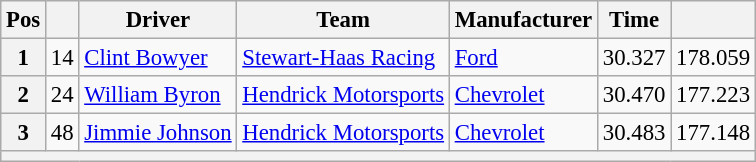<table class="wikitable" style="font-size:95%">
<tr>
<th>Pos</th>
<th></th>
<th>Driver</th>
<th>Team</th>
<th>Manufacturer</th>
<th>Time</th>
<th></th>
</tr>
<tr>
<th>1</th>
<td>14</td>
<td><a href='#'>Clint Bowyer</a></td>
<td><a href='#'>Stewart-Haas Racing</a></td>
<td><a href='#'>Ford</a></td>
<td>30.327</td>
<td>178.059</td>
</tr>
<tr>
<th>2</th>
<td>24</td>
<td><a href='#'>William Byron</a></td>
<td><a href='#'>Hendrick Motorsports</a></td>
<td><a href='#'>Chevrolet</a></td>
<td>30.470</td>
<td>177.223</td>
</tr>
<tr>
<th>3</th>
<td>48</td>
<td><a href='#'>Jimmie Johnson</a></td>
<td><a href='#'>Hendrick Motorsports</a></td>
<td><a href='#'>Chevrolet</a></td>
<td>30.483</td>
<td>177.148</td>
</tr>
<tr>
<th colspan="7"></th>
</tr>
</table>
